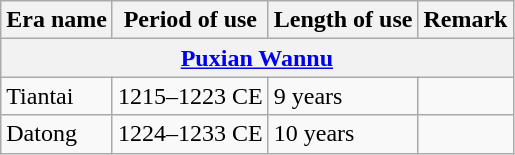<table class="wikitable">
<tr>
<th>Era name</th>
<th>Period of use</th>
<th>Length of use</th>
<th>Remark</th>
</tr>
<tr>
<th colspan="4"><a href='#'>Puxian Wannu</a><br></th>
</tr>
<tr>
<td>Tiantai<br></td>
<td>1215–1223 CE</td>
<td>9 years</td>
<td></td>
</tr>
<tr>
<td>Datong<br></td>
<td>1224–1233 CE</td>
<td>10 years</td>
<td></td>
</tr>
</table>
